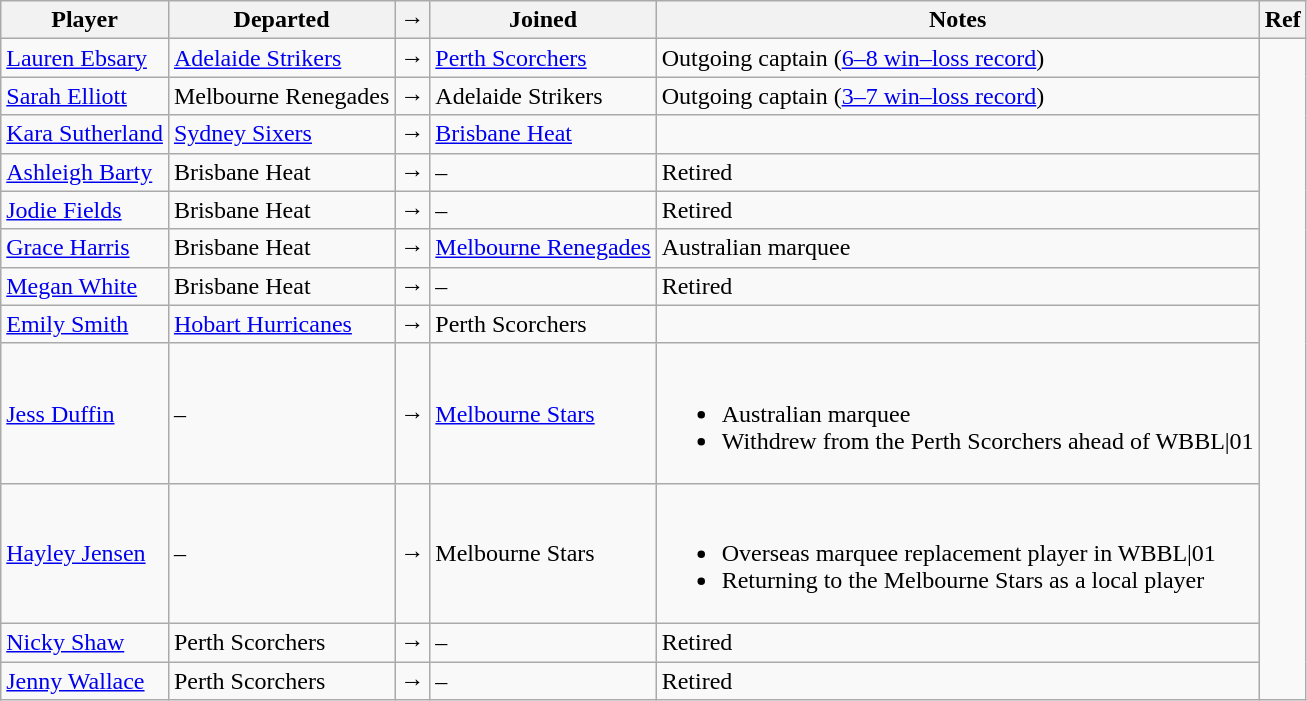<table class="wikitable">
<tr>
<th>Player</th>
<th>Departed</th>
<th>→</th>
<th>Joined</th>
<th>Notes</th>
<th>Ref</th>
</tr>
<tr>
<td><a href='#'>Lauren Ebsary</a></td>
<td><a href='#'>Adelaide Strikers</a></td>
<td>→</td>
<td><a href='#'>Perth Scorchers</a></td>
<td>Outgoing captain (<a href='#'>6–8 win–loss record</a>)</td>
<td rowspan="12"></td>
</tr>
<tr>
<td><a href='#'>Sarah Elliott</a></td>
<td>Melbourne Renegades</td>
<td>→</td>
<td>Adelaide Strikers</td>
<td>Outgoing captain (<a href='#'>3–7 win–loss record</a>)</td>
</tr>
<tr>
<td><a href='#'>Kara Sutherland</a></td>
<td><a href='#'>Sydney Sixers</a></td>
<td>→</td>
<td><a href='#'>Brisbane Heat</a></td>
<td></td>
</tr>
<tr>
<td><a href='#'>Ashleigh Barty</a></td>
<td>Brisbane Heat</td>
<td>→</td>
<td>–</td>
<td>Retired</td>
</tr>
<tr>
<td><a href='#'>Jodie Fields</a></td>
<td>Brisbane Heat</td>
<td>→</td>
<td>–</td>
<td>Retired</td>
</tr>
<tr>
<td><a href='#'>Grace Harris</a></td>
<td>Brisbane Heat</td>
<td>→</td>
<td><a href='#'>Melbourne Renegades</a></td>
<td>Australian marquee</td>
</tr>
<tr>
<td><a href='#'>Megan White</a></td>
<td>Brisbane Heat</td>
<td>→</td>
<td>–</td>
<td>Retired</td>
</tr>
<tr>
<td><a href='#'>Emily Smith</a></td>
<td><a href='#'>Hobart Hurricanes</a></td>
<td>→</td>
<td>Perth Scorchers</td>
<td></td>
</tr>
<tr>
<td><a href='#'>Jess Duffin</a></td>
<td>–</td>
<td>→</td>
<td><a href='#'>Melbourne Stars</a></td>
<td><br><ul><li>Australian marquee</li><li>Withdrew from the Perth Scorchers ahead of WBBL|01</li></ul></td>
</tr>
<tr>
<td><a href='#'>Hayley Jensen</a></td>
<td>–</td>
<td>→</td>
<td>Melbourne Stars</td>
<td><br><ul><li>Overseas marquee replacement player in WBBL|01</li><li>Returning to the Melbourne Stars as a local player</li></ul></td>
</tr>
<tr>
<td><a href='#'>Nicky Shaw</a></td>
<td>Perth Scorchers</td>
<td>→</td>
<td>–</td>
<td>Retired</td>
</tr>
<tr>
<td><a href='#'>Jenny Wallace</a></td>
<td>Perth Scorchers</td>
<td>→</td>
<td>–</td>
<td>Retired</td>
</tr>
</table>
